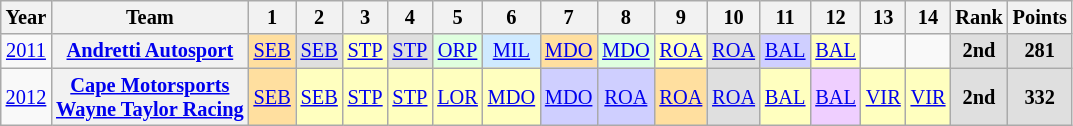<table class="wikitable" style="text-align:center; font-size:85%">
<tr>
<th>Year</th>
<th>Team</th>
<th>1</th>
<th>2</th>
<th>3</th>
<th>4</th>
<th>5</th>
<th>6</th>
<th>7</th>
<th>8</th>
<th>9</th>
<th>10</th>
<th>11</th>
<th>12</th>
<th>13</th>
<th>14</th>
<th>Rank</th>
<th>Points</th>
</tr>
<tr>
<td><a href='#'>2011</a></td>
<th nowrap><a href='#'>Andretti Autosport</a></th>
<td style="background:#FFDF9F;"><a href='#'>SEB</a><br></td>
<td style="background:#DFDFDF;"><a href='#'>SEB</a><br></td>
<td style="background:#FFFFBF;"><a href='#'>STP</a><br></td>
<td style="background:#DFDFDF;"><a href='#'>STP</a><br></td>
<td style="background:#DFFFDF;"><a href='#'>ORP</a><br></td>
<td style="background:#CFEAFF;"><a href='#'>MIL</a><br></td>
<td style="background:#FFDF9F;"><a href='#'>MDO</a><br></td>
<td style="background:#DFFFDF;"><a href='#'>MDO</a><br></td>
<td style="background:#FFFFBF;"><a href='#'>ROA</a><br></td>
<td style="background:#DFDFDF;"><a href='#'>ROA</a><br></td>
<td style="background:#CFCFFF;"><a href='#'>BAL</a><br></td>
<td style="background:#FFFFBF;"><a href='#'>BAL</a><br></td>
<td></td>
<td></td>
<td style="background:#DFDFDF;"><strong>2nd</strong></td>
<td style="background:#DFDFDF;"><strong>281</strong></td>
</tr>
<tr>
<td><a href='#'>2012</a></td>
<th nowrap><a href='#'>Cape Motorsports</a><br><a href='#'>Wayne Taylor Racing</a></th>
<td style="background:#FFDF9F;"><a href='#'>SEB</a><br></td>
<td style="background:#FFFFBF;"><a href='#'>SEB</a><br></td>
<td style="background:#FFFFBF;"><a href='#'>STP</a><br></td>
<td style="background:#FFFFBF;"><a href='#'>STP</a><br></td>
<td style="background:#FFFFBF;"><a href='#'>LOR</a><br></td>
<td style="background:#FFFFBF;"><a href='#'>MDO</a><br></td>
<td style="background:#CFCFFF;"><a href='#'>MDO</a><br></td>
<td style="background:#CFCFFF;"><a href='#'>ROA</a><br></td>
<td style="background:#FFDF9F;"><a href='#'>ROA</a><br></td>
<td style="background:#DFDFDF;"><a href='#'>ROA</a><br></td>
<td style="background:#FFFFBF;"><a href='#'>BAL</a><br></td>
<td style="background:#EFCFFF;"><a href='#'>BAL</a><br></td>
<td style="background:#FFFFBF;"><a href='#'>VIR</a><br></td>
<td style="background:#FFFFBF;"><a href='#'>VIR</a><br></td>
<td style="background:#DFDFDF;"><strong>2nd</strong></td>
<td style="background:#DFDFDF;"><strong>332</strong></td>
</tr>
</table>
